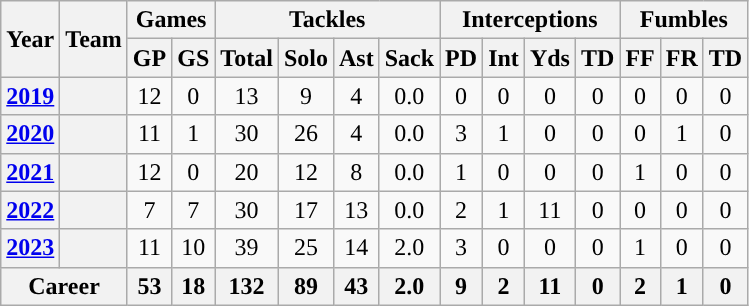<table class="wikitable" style="text-align:center;">
<tr>
<th rowspan="2">Year</th>
<th rowspan="2">Team</th>
<th colspan="2">Games</th>
<th colspan="4">Tackles</th>
<th colspan="4">Interceptions</th>
<th colspan="3">Fumbles</th>
</tr>
<tr>
<th>GP</th>
<th>GS</th>
<th>Total</th>
<th>Solo</th>
<th>Ast</th>
<th>Sack</th>
<th>PD</th>
<th>Int</th>
<th>Yds</th>
<th>TD</th>
<th>FF</th>
<th>FR</th>
<th>TD</th>
</tr>
<tr>
<th><a href='#'>2019</a></th>
<th><a href='#'></a></th>
<td>12</td>
<td>0</td>
<td>13</td>
<td>9</td>
<td>4</td>
<td>0.0</td>
<td>0</td>
<td>0</td>
<td>0</td>
<td>0</td>
<td>0</td>
<td>0</td>
<td>0</td>
</tr>
<tr>
<th><a href='#'>2020</a></th>
<th><a href='#'></a></th>
<td>11</td>
<td>1</td>
<td>30</td>
<td>26</td>
<td>4</td>
<td>0.0</td>
<td>3</td>
<td>1</td>
<td>0</td>
<td>0</td>
<td>0</td>
<td>1</td>
<td>0</td>
</tr>
<tr>
<th><a href='#'>2021</a></th>
<th><a href='#'></a></th>
<td>12</td>
<td>0</td>
<td>20</td>
<td>12</td>
<td>8</td>
<td>0.0</td>
<td>1</td>
<td>0</td>
<td>0</td>
<td>0</td>
<td>1</td>
<td>0</td>
<td>0</td>
</tr>
<tr>
<th><a href='#'>2022</a></th>
<th><a href='#'></a></th>
<td>7</td>
<td>7</td>
<td>30</td>
<td>17</td>
<td>13</td>
<td>0.0</td>
<td>2</td>
<td>1</td>
<td>11</td>
<td>0</td>
<td>0</td>
<td>0</td>
<td>0</td>
</tr>
<tr>
<th><a href='#'>2023</a></th>
<th><a href='#'></a></th>
<td>11</td>
<td>10</td>
<td>39</td>
<td>25</td>
<td>14</td>
<td>2.0</td>
<td>3</td>
<td>0</td>
<td>0</td>
<td>0</td>
<td>1</td>
<td>0</td>
<td>0</td>
</tr>
<tr>
<th align=center colspan="2">Career</th>
<th>53</th>
<th>18</th>
<th>132</th>
<th>89</th>
<th>43</th>
<th>2.0</th>
<th>9</th>
<th>2</th>
<th>11</th>
<th>0</th>
<th>2</th>
<th>1</th>
<th>0</th>
</tr>
</table>
